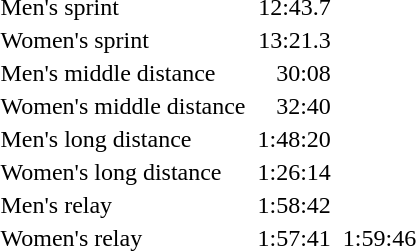<table>
<tr style="vertical-align:top;">
<td>Men's sprint </td>
<td></td>
<td style="text-align:right;">12:43.7</td>
<td></td>
<td style="text-align:right;"></td>
<td></td>
<td style="text-align:right;"></td>
</tr>
<tr style="vertical-align:top;">
<td>Women's sprint </td>
<td></td>
<td style="text-align:right;">13:21.3</td>
<td></td>
<td style="text-align:right;"></td>
<td></td>
<td style="text-align:right;"></td>
</tr>
<tr style="vertical-align:top;">
<td>Men's middle distance </td>
<td></td>
<td style="text-align:right;">30:08</td>
<td></td>
<td style="text-align:right;"></td>
<td></td>
<td style="text-align:right;"></td>
</tr>
<tr style="vertical-align:top;">
<td>Women's middle distance </td>
<td></td>
<td style="text-align:right;">32:40</td>
<td></td>
<td style="text-align:right;"></td>
<td></td>
<td style="text-align:right;"></td>
</tr>
<tr style="vertical-align:top;">
<td>Men's long distance </td>
<td></td>
<td style="text-align:right;">1:48:20</td>
<td></td>
<td style="text-align:right;"></td>
<td></td>
<td style="text-align:right;"></td>
</tr>
<tr style="vertical-align:top;">
<td>Women's long distance </td>
<td></td>
<td style="text-align:right;">1:26:14</td>
<td></td>
<td style="text-align:right;"></td>
<td></td>
<td style="text-align:right;"></td>
</tr>
<tr style="vertical-align:top;">
<td>Men's relay</td>
<td></td>
<td style="text-align:right;">1:58:42</td>
<td></td>
<td style="text-align:right;"></td>
<td></td>
<td style="text-align:right;"></td>
</tr>
<tr style="vertical-align:top;">
<td>Women's relay</td>
<td></td>
<td style="text-align:right;">1:57:41</td>
<td></td>
<td style="text-align:right;">1:59:46</td>
<td></td>
<td style="text-align:right;"></td>
</tr>
</table>
